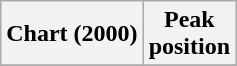<table class="wikitable plainrowheaders">
<tr>
<th>Chart (2000)</th>
<th>Peak<br>position</th>
</tr>
<tr>
</tr>
</table>
